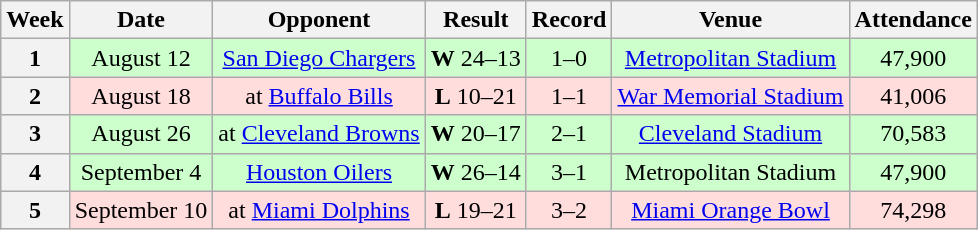<table class="wikitable" style="text-align:center">
<tr>
<th>Week</th>
<th>Date</th>
<th>Opponent</th>
<th>Result</th>
<th>Record</th>
<th>Venue</th>
<th>Attendance</th>
</tr>
<tr style="background:#cfc">
<th>1</th>
<td>August 12</td>
<td><a href='#'>San Diego Chargers</a></td>
<td><strong>W</strong> 24–13</td>
<td>1–0</td>
<td><a href='#'>Metropolitan Stadium</a></td>
<td>47,900</td>
</tr>
<tr style="background:#ffdddd">
<th>2</th>
<td>August 18</td>
<td>at <a href='#'>Buffalo Bills</a></td>
<td><strong>L</strong> 10–21</td>
<td>1–1</td>
<td><a href='#'>War Memorial Stadium</a></td>
<td>41,006</td>
</tr>
<tr style="background:#cfc">
<th>3</th>
<td>August 26</td>
<td>at <a href='#'>Cleveland Browns</a></td>
<td><strong>W</strong> 20–17</td>
<td>2–1</td>
<td><a href='#'>Cleveland Stadium</a></td>
<td>70,583</td>
</tr>
<tr style="background:#cfc">
<th>4</th>
<td>September 4</td>
<td><a href='#'>Houston Oilers</a></td>
<td><strong>W</strong> 26–14</td>
<td>3–1</td>
<td>Metropolitan Stadium</td>
<td>47,900</td>
</tr>
<tr style="background:#ffdddd">
<th>5</th>
<td>September 10</td>
<td>at <a href='#'>Miami Dolphins</a></td>
<td><strong>L</strong> 19–21</td>
<td>3–2</td>
<td><a href='#'>Miami Orange Bowl</a></td>
<td>74,298</td>
</tr>
</table>
